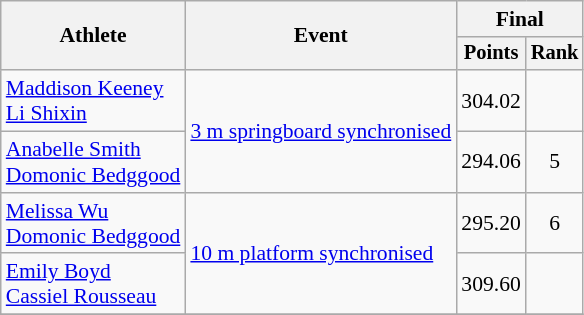<table class=wikitable style=font-size:90%;text-align:center>
<tr>
<th rowspan=2>Athlete</th>
<th rowspan=2>Event</th>
<th colspan=2>Final</th>
</tr>
<tr style=font-size:95%>
<th>Points</th>
<th>Rank</th>
</tr>
<tr>
<td align=left><a href='#'>Maddison Keeney</a> <br> <a href='#'>Li Shixin</a></td>
<td align=left rowspan=2><a href='#'>3 m springboard synchronised</a></td>
<td>304.02</td>
<td></td>
</tr>
<tr>
<td align=left><a href='#'>Anabelle Smith</a> <br> <a href='#'>Domonic Bedggood</a></td>
<td>294.06</td>
<td>5</td>
</tr>
<tr>
<td align=left><a href='#'>Melissa Wu</a> <br> <a href='#'>Domonic Bedggood</a></td>
<td align=left rowspan=2><a href='#'>10 m platform synchronised</a></td>
<td>295.20</td>
<td>6</td>
</tr>
<tr>
<td align=left><a href='#'>Emily Boyd</a> <br> <a href='#'>Cassiel Rousseau</a></td>
<td>309.60</td>
<td></td>
</tr>
<tr>
</tr>
</table>
